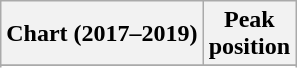<table class="wikitable sortable plainrowheaders" style="text-align:center">
<tr>
<th scope="col">Chart (2017–2019)</th>
<th scope="col">Peak<br>position</th>
</tr>
<tr>
</tr>
<tr>
</tr>
<tr>
</tr>
</table>
